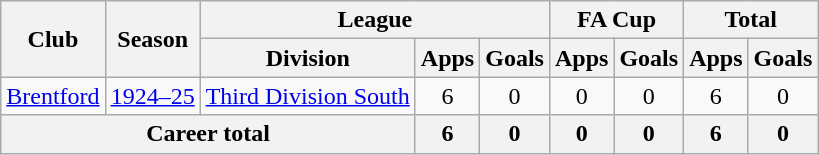<table class="wikitable" style="text-align: center;">
<tr>
<th rowspan="2">Club</th>
<th rowspan="2">Season</th>
<th colspan="3">League</th>
<th colspan="2">FA Cup</th>
<th colspan="2">Total</th>
</tr>
<tr>
<th>Division</th>
<th>Apps</th>
<th>Goals</th>
<th>Apps</th>
<th>Goals</th>
<th>Apps</th>
<th>Goals</th>
</tr>
<tr>
<td><a href='#'>Brentford</a></td>
<td><a href='#'>1924–25</a></td>
<td><a href='#'>Third Division South</a></td>
<td>6</td>
<td>0</td>
<td>0</td>
<td>0</td>
<td>6</td>
<td>0</td>
</tr>
<tr>
<th colspan="3">Career total</th>
<th>6</th>
<th>0</th>
<th>0</th>
<th>0</th>
<th>6</th>
<th>0</th>
</tr>
</table>
